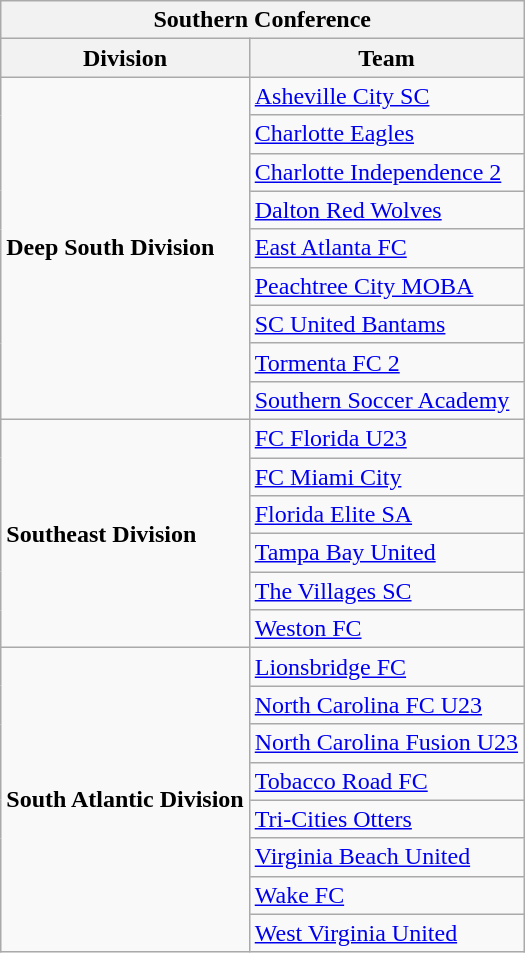<table class="wikitable" style="text-align:left">
<tr>
<th colspan=3>Southern Conference</th>
</tr>
<tr>
<th>Division</th>
<th>Team</th>
</tr>
<tr>
<td rowspan=9><strong>Deep South Division</strong></td>
<td><a href='#'>Asheville City SC</a></td>
</tr>
<tr>
<td><a href='#'>Charlotte Eagles</a></td>
</tr>
<tr>
<td><a href='#'>Charlotte Independence 2</a></td>
</tr>
<tr>
<td><a href='#'>Dalton Red Wolves</a></td>
</tr>
<tr>
<td><a href='#'>East Atlanta FC</a></td>
</tr>
<tr>
<td><a href='#'>Peachtree City MOBA</a></td>
</tr>
<tr>
<td><a href='#'>SC United Bantams</a></td>
</tr>
<tr>
<td><a href='#'>Tormenta FC 2</a></td>
</tr>
<tr>
<td><a href='#'>Southern Soccer Academy</a></td>
</tr>
<tr>
<td rowspan=6><strong>Southeast Division</strong></td>
<td><a href='#'>FC Florida U23</a></td>
</tr>
<tr>
<td><a href='#'>FC Miami City</a></td>
</tr>
<tr>
<td><a href='#'>Florida Elite SA</a></td>
</tr>
<tr>
<td><a href='#'>Tampa Bay United</a></td>
</tr>
<tr>
<td><a href='#'>The Villages SC</a></td>
</tr>
<tr>
<td><a href='#'>Weston FC</a></td>
</tr>
<tr>
<td rowspan=8><strong>South Atlantic Division</strong></td>
<td><a href='#'>Lionsbridge FC</a></td>
</tr>
<tr>
<td><a href='#'>North Carolina FC U23</a></td>
</tr>
<tr>
<td><a href='#'>North Carolina Fusion U23</a></td>
</tr>
<tr>
<td><a href='#'>Tobacco Road FC</a></td>
</tr>
<tr>
<td><a href='#'>Tri-Cities Otters</a></td>
</tr>
<tr>
<td><a href='#'>Virginia Beach United</a></td>
</tr>
<tr>
<td><a href='#'>Wake FC</a></td>
</tr>
<tr>
<td><a href='#'>West Virginia United</a></td>
</tr>
</table>
